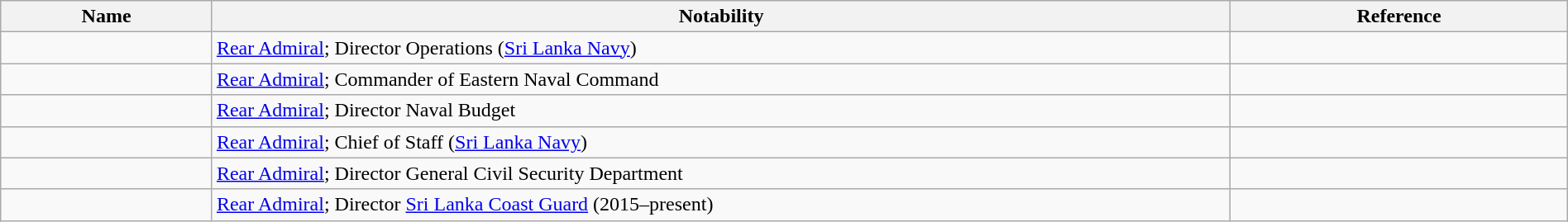<table class="wikitable sortable" style="width:100%">
<tr>
<th style="width:*;">Name</th>
<th style="width:65%;" class="unsortable">Notability</th>
<th style="width:*;" class="unsortable">Reference</th>
</tr>
<tr>
<td></td>
<td><a href='#'>Rear Admiral</a>; Director Operations (<a href='#'>Sri Lanka Navy</a>)</td>
<td style="text-align:center;"></td>
</tr>
<tr>
<td></td>
<td><a href='#'>Rear Admiral</a>; Commander of Eastern Naval Command</td>
<td style="text-align:center;"></td>
</tr>
<tr>
<td></td>
<td><a href='#'>Rear Admiral</a>; Director Naval Budget</td>
<td style="text-align:center;"></td>
</tr>
<tr>
<td></td>
<td><a href='#'>Rear Admiral</a>; Chief of Staff (<a href='#'>Sri Lanka Navy</a>)</td>
<td style="text-align:center;"></td>
</tr>
<tr>
<td></td>
<td><a href='#'>Rear Admiral</a>; Director General Civil Security Department</td>
<td style="text-align:center;"></td>
</tr>
<tr>
<td></td>
<td><a href='#'>Rear Admiral</a>; Director <a href='#'>Sri Lanka Coast Guard</a> (2015–present)</td>
<td style="text-align:center;"></td>
</tr>
</table>
